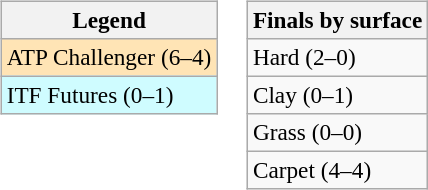<table>
<tr valign=top>
<td><br><table class=wikitable style=font-size:97%>
<tr>
<th>Legend</th>
</tr>
<tr bgcolor=moccasin>
<td>ATP Challenger (6–4)</td>
</tr>
<tr bgcolor=cffcff>
<td>ITF Futures (0–1)</td>
</tr>
</table>
</td>
<td><br><table class=wikitable style=font-size:97%>
<tr>
<th>Finals by surface</th>
</tr>
<tr>
<td>Hard (2–0)</td>
</tr>
<tr>
<td>Clay (0–1)</td>
</tr>
<tr>
<td>Grass (0–0)</td>
</tr>
<tr>
<td>Carpet (4–4)</td>
</tr>
</table>
</td>
</tr>
</table>
